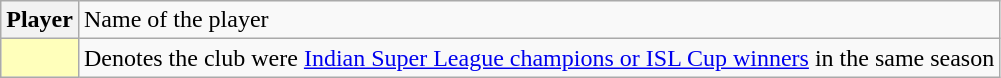<table class="wikitable plainrowheaders">
<tr>
<th scope="row"><strong>Player </strong></th>
<td>Name of the player</td>
</tr>
<tr>
<th scope="row" style="text-align:center; background:#ffb"></th>
<td>Denotes the club were <a href='#'>Indian Super League champions or ISL Cup winners</a> in the same season</td>
</tr>
</table>
